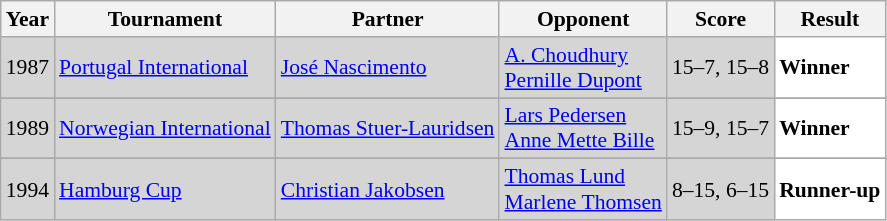<table class="sortable wikitable" style="font-size: 90%;">
<tr>
<th>Year</th>
<th>Tournament</th>
<th>Partner</th>
<th>Opponent</th>
<th>Score</th>
<th>Result</th>
</tr>
<tr style="background:#D5D5D5">
<td align="center">1987</td>
<td align="left"><a href='#'>Portugal International</a></td>
<td align="left"> <a href='#'>José Nascimento</a></td>
<td align="left"> <a href='#'>A. Choudhury</a> <br>  <a href='#'>Pernille Dupont</a></td>
<td align="left">15–7, 15–8</td>
<td style="text-align:left; background: white"> <strong>Winner</strong></td>
</tr>
<tr>
</tr>
<tr style="background:#D5D5D5">
<td align="center">1989</td>
<td align="left"><a href='#'>Norwegian International</a></td>
<td align="left"> <a href='#'>Thomas Stuer-Lauridsen</a></td>
<td align="left"> <a href='#'>Lars Pedersen</a><br> <a href='#'>Anne Mette Bille</a></td>
<td align="left">15–9, 15–7</td>
<td style="text-align:left; background:white"> <strong>Winner</strong></td>
</tr>
<tr>
</tr>
<tr style="background:#D5D5D5">
<td align="center">1994</td>
<td align="left"><a href='#'>Hamburg Cup</a></td>
<td align="left"> <a href='#'>Christian Jakobsen</a></td>
<td align="left"> <a href='#'>Thomas Lund</a> <br>  <a href='#'>Marlene Thomsen</a></td>
<td align="left">8–15, 6–15</td>
<td style="text-align:left; background:white"> <strong>Runner-up</strong></td>
</tr>
</table>
